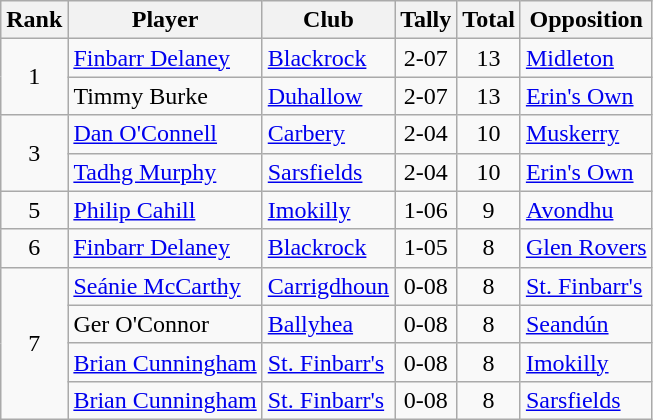<table class="wikitable">
<tr>
<th>Rank</th>
<th>Player</th>
<th>Club</th>
<th>Tally</th>
<th>Total</th>
<th>Opposition</th>
</tr>
<tr>
<td rowspan="2" style="text-align:center;">1</td>
<td><a href='#'>Finbarr Delaney</a></td>
<td><a href='#'>Blackrock</a></td>
<td align=center>2-07</td>
<td align=center>13</td>
<td><a href='#'>Midleton</a></td>
</tr>
<tr>
<td>Timmy Burke</td>
<td><a href='#'>Duhallow</a></td>
<td align=center>2-07</td>
<td align=center>13</td>
<td><a href='#'>Erin's Own</a></td>
</tr>
<tr>
<td rowspan="2" style="text-align:center;">3</td>
<td><a href='#'>Dan O'Connell</a></td>
<td><a href='#'>Carbery</a></td>
<td align=center>2-04</td>
<td align=center>10</td>
<td><a href='#'>Muskerry</a></td>
</tr>
<tr>
<td><a href='#'>Tadhg Murphy</a></td>
<td><a href='#'>Sarsfields</a></td>
<td align=center>2-04</td>
<td align=center>10</td>
<td><a href='#'>Erin's Own</a></td>
</tr>
<tr>
<td rowspan="1" style="text-align:center;">5</td>
<td><a href='#'>Philip Cahill</a></td>
<td><a href='#'>Imokilly</a></td>
<td align=center>1-06</td>
<td align=center>9</td>
<td><a href='#'>Avondhu</a></td>
</tr>
<tr>
<td rowspan="1" style="text-align:center;">6</td>
<td><a href='#'>Finbarr Delaney</a></td>
<td><a href='#'>Blackrock</a></td>
<td align=center>1-05</td>
<td align=center>8</td>
<td><a href='#'>Glen Rovers</a></td>
</tr>
<tr>
<td rowspan="4" style="text-align:center;">7</td>
<td><a href='#'>Seánie McCarthy</a></td>
<td><a href='#'>Carrigdhoun</a></td>
<td align=center>0-08</td>
<td align=center>8</td>
<td><a href='#'>St. Finbarr's</a></td>
</tr>
<tr>
<td>Ger O'Connor</td>
<td><a href='#'>Ballyhea</a></td>
<td align=center>0-08</td>
<td align=center>8</td>
<td><a href='#'>Seandún</a></td>
</tr>
<tr>
<td><a href='#'>Brian Cunningham</a></td>
<td><a href='#'>St. Finbarr's</a></td>
<td align=center>0-08</td>
<td align=center>8</td>
<td><a href='#'>Imokilly</a></td>
</tr>
<tr>
<td><a href='#'>Brian Cunningham</a></td>
<td><a href='#'>St. Finbarr's</a></td>
<td align=center>0-08</td>
<td align=center>8</td>
<td><a href='#'>Sarsfields</a></td>
</tr>
</table>
